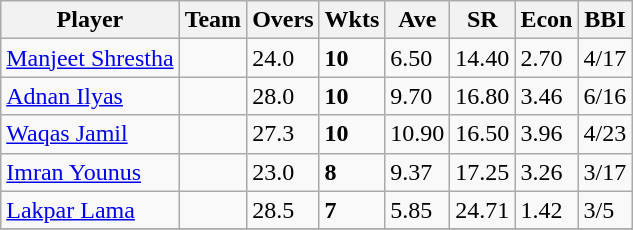<table class="wikitable sortable">
<tr>
<th>Player</th>
<th>Team</th>
<th>Overs</th>
<th>Wkts</th>
<th>Ave</th>
<th>SR</th>
<th>Econ</th>
<th>BBI</th>
</tr>
<tr>
<td><a href='#'>Manjeet Shrestha</a></td>
<td></td>
<td>24.0</td>
<td><strong>10</strong></td>
<td>6.50</td>
<td>14.40</td>
<td>2.70</td>
<td>4/17</td>
</tr>
<tr>
<td><a href='#'>Adnan Ilyas</a></td>
<td></td>
<td>28.0</td>
<td><strong>10</strong></td>
<td>9.70</td>
<td>16.80</td>
<td>3.46</td>
<td>6/16</td>
</tr>
<tr>
<td><a href='#'>Waqas Jamil</a></td>
<td></td>
<td>27.3</td>
<td><strong>10</strong></td>
<td>10.90</td>
<td>16.50</td>
<td>3.96</td>
<td>4/23</td>
</tr>
<tr>
<td><a href='#'>Imran Younus</a></td>
<td></td>
<td>23.0</td>
<td><strong>8</strong></td>
<td>9.37</td>
<td>17.25</td>
<td>3.26</td>
<td>3/17</td>
</tr>
<tr>
<td><a href='#'>Lakpar Lama</a></td>
<td></td>
<td>28.5</td>
<td><strong>7</strong></td>
<td>5.85</td>
<td>24.71</td>
<td>1.42</td>
<td>3/5</td>
</tr>
<tr>
</tr>
</table>
